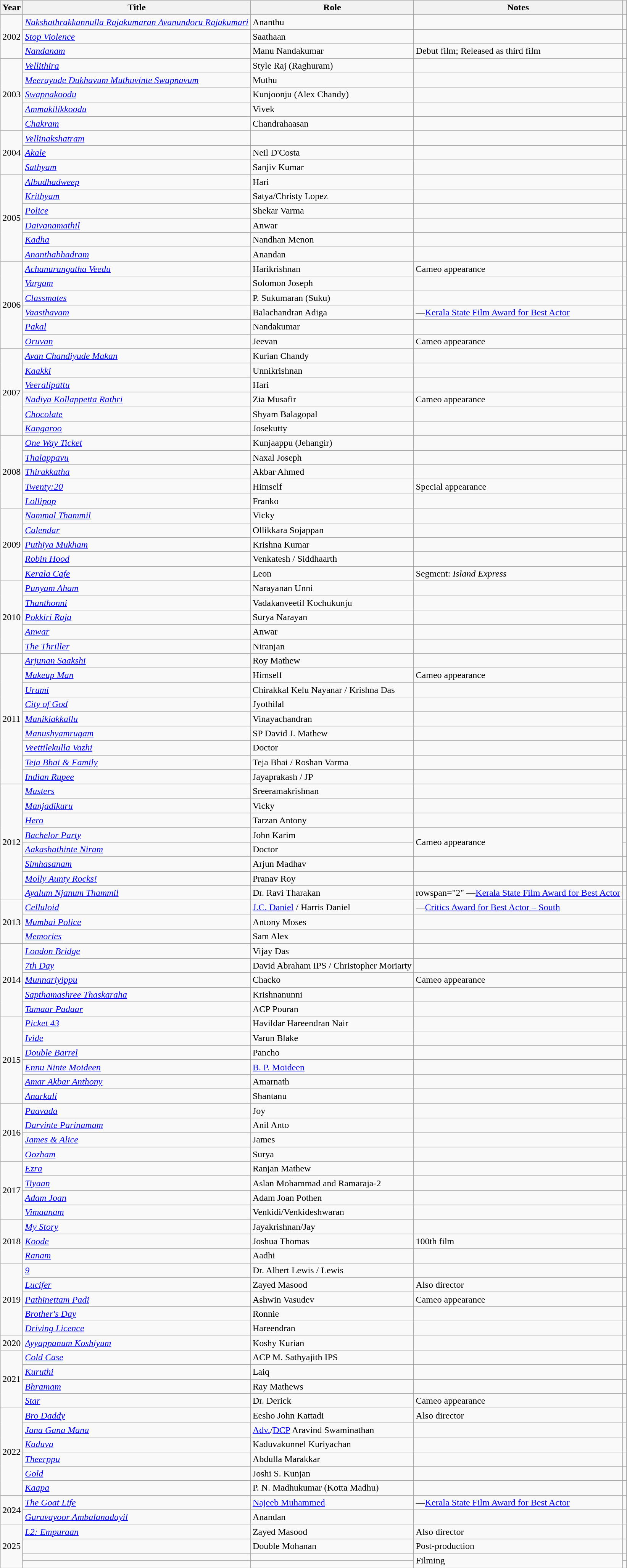<table class="wikitable sortable">
<tr>
<th scope="col">Year</th>
<th scope="col">Title</th>
<th scope="col">Role</th>
<th scope="col" class="unsortable">Notes</th>
<th scope="col" class="unsortable"></th>
</tr>
<tr>
<td rowspan="3">2002</td>
<td><em><a href='#'>Nakshathrakkannulla Rajakumaran Avanundoru Rajakumari</a></em></td>
<td>Ananthu</td>
<td></td>
<td></td>
</tr>
<tr>
<td><em><a href='#'>Stop Violence</a></em></td>
<td>Saathaan</td>
<td></td>
<td></td>
</tr>
<tr>
<td><em><a href='#'>Nandanam</a></em></td>
<td>Manu Nandakumar</td>
<td>Debut film; Released as third film</td>
<td></td>
</tr>
<tr>
<td rowspan="5">2003</td>
<td><em><a href='#'>Vellithira</a></em></td>
<td>Style Raj (Raghuram)</td>
<td></td>
<td></td>
</tr>
<tr>
<td><em><a href='#'>Meerayude Dukhavum Muthuvinte Swapnavum</a></em></td>
<td>Muthu</td>
<td></td>
<td></td>
</tr>
<tr>
<td><em><a href='#'>Swapnakoodu</a></em></td>
<td>Kunjoonju (Alex Chandy)</td>
<td></td>
<td></td>
</tr>
<tr>
<td><em><a href='#'>Ammakilikkoodu</a></em></td>
<td>Vivek</td>
<td></td>
<td></td>
</tr>
<tr>
<td><em><a href='#'>Chakram</a></em></td>
<td>Chandrahaasan</td>
<td></td>
<td></td>
</tr>
<tr>
<td rowspan="3">2004</td>
<td><em><a href='#'>Vellinakshatram</a></em></td>
<td></td>
<td></td>
<td></td>
</tr>
<tr>
<td><em><a href='#'>Akale</a></em></td>
<td>Neil D'Costa</td>
<td></td>
<td></td>
</tr>
<tr>
<td><em><a href='#'>Sathyam</a></em></td>
<td>Sanjiv Kumar</td>
<td></td>
<td></td>
</tr>
<tr>
<td rowspan="6">2005</td>
<td><em><a href='#'>Albudhadweep</a></em></td>
<td>Hari</td>
<td></td>
<td></td>
</tr>
<tr>
<td><em><a href='#'>Krithyam</a></em></td>
<td>Satya/Christy Lopez</td>
<td></td>
<td></td>
</tr>
<tr>
<td><em><a href='#'>Police</a></em></td>
<td>Shekar Varma</td>
<td></td>
<td></td>
</tr>
<tr>
<td><em><a href='#'>Daivanamathil</a></em></td>
<td>Anwar</td>
<td></td>
<td></td>
</tr>
<tr>
<td><em><a href='#'>Kadha</a></em></td>
<td>Nandhan Menon</td>
<td></td>
<td></td>
</tr>
<tr>
<td><em><a href='#'>Ananthabhadram</a></em></td>
<td>Anandan</td>
<td></td>
<td></td>
</tr>
<tr>
<td rowspan="6">2006</td>
<td><em><a href='#'>Achanurangatha Veedu</a></em></td>
<td>Harikrishnan</td>
<td>Cameo appearance</td>
<td></td>
</tr>
<tr>
<td><em><a href='#'>Vargam</a></em></td>
<td>Solomon Joseph</td>
<td></td>
<td></td>
</tr>
<tr>
<td><em><a href='#'>Classmates</a></em></td>
<td>P. Sukumaran (Suku)</td>
<td></td>
<td></td>
</tr>
<tr>
<td><em><a href='#'>Vaasthavam</a></em></td>
<td>Balachandran Adiga</td>
<td>—<a href='#'>Kerala State Film Award for Best Actor</a></td>
<td style="text-align: center;"></td>
</tr>
<tr>
<td><em><a href='#'>Pakal</a></em></td>
<td>Nandakumar</td>
<td></td>
<td></td>
</tr>
<tr>
<td><em><a href='#'>Oruvan</a></em></td>
<td>Jeevan</td>
<td>Cameo appearance</td>
<td></td>
</tr>
<tr>
<td rowspan="6">2007</td>
<td><em><a href='#'>Avan Chandiyude Makan</a></em></td>
<td>Kurian Chandy</td>
<td></td>
<td></td>
</tr>
<tr>
<td><em><a href='#'>Kaakki</a></em></td>
<td>Unnikrishnan</td>
<td></td>
<td></td>
</tr>
<tr>
<td><em><a href='#'>Veeralipattu</a></em></td>
<td>Hari</td>
<td></td>
<td></td>
</tr>
<tr>
<td><em><a href='#'>Nadiya Kollappetta Rathri</a></em></td>
<td>Zia Musafir</td>
<td>Cameo appearance</td>
<td></td>
</tr>
<tr>
<td><em><a href='#'>Chocolate</a></em></td>
<td>Shyam Balagopal</td>
<td></td>
<td></td>
</tr>
<tr>
<td><em><a href='#'>Kangaroo</a></em></td>
<td>Josekutty</td>
<td></td>
<td></td>
</tr>
<tr>
<td rowspan="5">2008</td>
<td><em><a href='#'>One Way Ticket</a></em></td>
<td>Kunjaappu (Jehangir)</td>
<td></td>
<td></td>
</tr>
<tr>
<td><em><a href='#'>Thalappavu</a></em></td>
<td>Naxal Joseph</td>
<td></td>
<td></td>
</tr>
<tr>
<td><em><a href='#'>Thirakkatha</a></em></td>
<td>Akbar Ahmed</td>
<td></td>
<td></td>
</tr>
<tr>
<td><em><a href='#'>Twenty:20</a></em></td>
<td>Himself</td>
<td>Special appearance</td>
<td></td>
</tr>
<tr>
<td><em><a href='#'>Lollipop</a></em></td>
<td>Franko</td>
<td></td>
<td></td>
</tr>
<tr>
<td rowspan="5">2009</td>
<td><em><a href='#'>Nammal Thammil</a></em></td>
<td>Vicky</td>
<td></td>
<td></td>
</tr>
<tr>
<td><em><a href='#'>Calendar</a></em></td>
<td>Ollikkara Sojappan</td>
<td></td>
<td></td>
</tr>
<tr>
<td><em><a href='#'>Puthiya Mukham</a></em></td>
<td>Krishna Kumar</td>
<td></td>
<td></td>
</tr>
<tr>
<td><em><a href='#'>Robin Hood</a></em></td>
<td>Venkatesh / Siddhaarth</td>
<td></td>
<td></td>
</tr>
<tr>
<td><em><a href='#'>Kerala Cafe</a></em></td>
<td>Leon</td>
<td>Segment: <em>Island Express</em></td>
<td></td>
</tr>
<tr>
<td rowspan="5">2010</td>
<td><em><a href='#'>Punyam Aham</a></em></td>
<td>Narayanan Unni</td>
<td></td>
<td></td>
</tr>
<tr>
<td><em><a href='#'>Thanthonni</a></em></td>
<td>Vadakanveetil Kochukunju</td>
<td></td>
<td></td>
</tr>
<tr>
<td><em><a href='#'>Pokkiri Raja</a></em></td>
<td>Surya Narayan</td>
<td></td>
<td></td>
</tr>
<tr>
<td><em><a href='#'>Anwar</a></em></td>
<td>Anwar</td>
<td></td>
<td></td>
</tr>
<tr>
<td><em><a href='#'>The Thriller</a></em></td>
<td>Niranjan</td>
<td></td>
<td></td>
</tr>
<tr>
<td rowspan="9">2011</td>
<td><em><a href='#'>Arjunan Saakshi</a></em></td>
<td>Roy Mathew</td>
<td></td>
<td></td>
</tr>
<tr>
<td><em><a href='#'>Makeup Man</a></em></td>
<td>Himself</td>
<td>Cameo appearance</td>
<td></td>
</tr>
<tr>
<td><em><a href='#'>Urumi</a></em></td>
<td>Chirakkal Kelu Nayanar / Krishna Das</td>
<td></td>
<td></td>
</tr>
<tr>
<td><em><a href='#'>City of God</a></em></td>
<td>Jyothilal</td>
<td></td>
<td></td>
</tr>
<tr>
<td><em><a href='#'>Manikiakkallu</a></em></td>
<td>Vinayachandran</td>
<td></td>
<td></td>
</tr>
<tr>
<td><em><a href='#'>Manushyamrugam</a></em></td>
<td>SP David J. Mathew</td>
<td></td>
<td></td>
</tr>
<tr>
<td><em><a href='#'>Veettilekulla Vazhi</a></em></td>
<td>Doctor</td>
<td></td>
<td></td>
</tr>
<tr>
<td><em><a href='#'>Teja Bhai & Family</a></em></td>
<td>Teja Bhai / Roshan Varma</td>
<td></td>
<td></td>
</tr>
<tr>
<td><em><a href='#'>Indian Rupee</a></em></td>
<td>Jayaprakash / JP</td>
<td></td>
<td></td>
</tr>
<tr>
<td rowspan="8">2012</td>
<td><em><a href='#'>Masters</a></em></td>
<td>Sreeramakrishnan</td>
<td></td>
<td></td>
</tr>
<tr>
<td><em><a href='#'>Manjadikuru</a></em></td>
<td>Vicky</td>
<td></td>
<td></td>
</tr>
<tr>
<td><em><a href='#'>Hero</a></em></td>
<td>Tarzan Antony</td>
<td></td>
<td></td>
</tr>
<tr>
<td><em><a href='#'>Bachelor Party</a></em></td>
<td>John Karim</td>
<td rowspan="2">Cameo appearance</td>
<td></td>
</tr>
<tr>
<td><em><a href='#'>Aakashathinte Niram</a></em></td>
<td>Doctor</td>
<td></td>
</tr>
<tr>
<td><em><a href='#'>Simhasanam</a></em></td>
<td>Arjun Madhav</td>
<td></td>
<td></td>
</tr>
<tr>
<td><em><a href='#'>Molly Aunty Rocks!</a></em></td>
<td>Pranav Roy</td>
<td></td>
<td></td>
</tr>
<tr>
<td><em><a href='#'>Ayalum Njanum Thammil</a></em></td>
<td>Dr. Ravi Tharakan</td>
<td>rowspan="2" —<a href='#'>Kerala State Film Award for Best Actor</a></td>
<td rowspan="2" style="text-align: center;"></td>
</tr>
<tr>
<td rowspan="4">2013</td>
<td rowspan="2"><em><a href='#'>Celluloid</a></em></td>
<td rowspan="2"><a href='#'>J.C. Daniel</a> / Harris Daniel</td>
</tr>
<tr>
<td>—<a href='#'>Critics Award for Best Actor – South</a></td>
<td style="text-align: center;"></td>
</tr>
<tr>
<td><em><a href='#'>Mumbai Police</a></em></td>
<td>Antony Moses</td>
<td></td>
<td></td>
</tr>
<tr>
<td><em><a href='#'>Memories</a></em></td>
<td>Sam Alex</td>
<td></td>
<td></td>
</tr>
<tr>
<td rowspan="5">2014</td>
<td><em><a href='#'>London Bridge</a></em></td>
<td>Vijay Das</td>
<td></td>
<td></td>
</tr>
<tr>
<td><em><a href='#'>7th Day</a></em></td>
<td>David Abraham IPS / Christopher Moriarty</td>
<td></td>
<td></td>
</tr>
<tr>
<td><em><a href='#'>Munnariyippu</a></em></td>
<td>Chacko</td>
<td>Cameo appearance</td>
<td></td>
</tr>
<tr>
<td><em><a href='#'>Sapthamashree Thaskaraha</a></em></td>
<td>Krishnanunni</td>
<td></td>
<td></td>
</tr>
<tr>
<td><em><a href='#'>Tamaar Padaar</a></em></td>
<td>ACP Pouran</td>
<td></td>
<td></td>
</tr>
<tr>
<td rowspan="6">2015</td>
<td><em><a href='#'>Picket 43</a></em></td>
<td>Havildar Hareendran Nair</td>
<td></td>
<td></td>
</tr>
<tr>
<td><em><a href='#'>Ivide</a></em></td>
<td>Varun Blake</td>
<td></td>
<td></td>
</tr>
<tr>
<td><em><a href='#'>Double Barrel</a></em></td>
<td>Pancho</td>
<td></td>
<td></td>
</tr>
<tr>
<td><em><a href='#'>Ennu Ninte Moideen</a></em></td>
<td><a href='#'>B. P. Moideen</a></td>
<td></td>
<td></td>
</tr>
<tr>
<td><em><a href='#'>Amar Akbar Anthony</a></em></td>
<td>Amarnath</td>
<td></td>
<td></td>
</tr>
<tr>
<td><em><a href='#'>Anarkali</a></em></td>
<td>Shantanu</td>
<td></td>
<td></td>
</tr>
<tr>
<td rowspan="4">2016</td>
<td><em><a href='#'>Paavada</a></em></td>
<td>Joy</td>
<td></td>
<td></td>
</tr>
<tr>
<td><em><a href='#'>Darvinte Parinamam</a></em></td>
<td>Anil Anto</td>
<td></td>
<td></td>
</tr>
<tr>
<td><em><a href='#'>James & Alice</a></em></td>
<td>James</td>
<td></td>
<td></td>
</tr>
<tr>
<td><em><a href='#'>Oozham</a></em></td>
<td>Surya</td>
<td></td>
<td></td>
</tr>
<tr>
<td rowspan="4">2017</td>
<td><em><a href='#'>Ezra</a></em></td>
<td>Ranjan Mathew</td>
<td></td>
<td></td>
</tr>
<tr>
<td><em><a href='#'>Tiyaan</a></em></td>
<td>Aslan Mohammad and Ramaraja-2</td>
<td></td>
<td></td>
</tr>
<tr>
<td><em><a href='#'>Adam Joan</a></em></td>
<td>Adam Joan Pothen</td>
<td></td>
<td></td>
</tr>
<tr>
<td><em><a href='#'>Vimaanam</a></em></td>
<td>Venkidi/Venkideshwaran</td>
<td></td>
<td></td>
</tr>
<tr>
<td rowspan="3">2018</td>
<td><em><a href='#'>My Story</a></em></td>
<td>Jayakrishnan/Jay</td>
<td></td>
<td></td>
</tr>
<tr>
<td><em><a href='#'>Koode</a></em></td>
<td>Joshua Thomas</td>
<td>100th film</td>
<td></td>
</tr>
<tr>
<td><em><a href='#'>Ranam</a></em></td>
<td>Aadhi</td>
<td></td>
<td></td>
</tr>
<tr>
<td rowspan="5">2019</td>
<td><em><a href='#'>9</a></em></td>
<td>Dr. Albert Lewis / Lewis</td>
<td></td>
<td></td>
</tr>
<tr>
<td><em><a href='#'>Lucifer</a></em></td>
<td>Zayed Masood</td>
<td>Also director</td>
<td></td>
</tr>
<tr>
<td><em><a href='#'>Pathinettam Padi</a></em></td>
<td>Ashwin Vasudev</td>
<td>Cameo appearance</td>
<td></td>
</tr>
<tr>
<td><em><a href='#'>Brother's Day</a></em></td>
<td>Ronnie</td>
<td></td>
<td></td>
</tr>
<tr>
<td><em><a href='#'>Driving Licence</a></em></td>
<td>Hareendran</td>
<td></td>
<td></td>
</tr>
<tr>
<td>2020</td>
<td><em><a href='#'>Ayyappanum Koshiyum</a></em></td>
<td>Koshy Kurian</td>
<td></td>
<td></td>
</tr>
<tr>
<td rowspan="4">2021</td>
<td><em><a href='#'>Cold Case</a></em></td>
<td>ACP M. Sathyajith IPS</td>
<td></td>
<td></td>
</tr>
<tr>
<td><em><a href='#'>Kuruthi</a></em></td>
<td>Laiq</td>
<td></td>
<td></td>
</tr>
<tr>
<td><em><a href='#'>Bhramam</a></em></td>
<td>Ray Mathews</td>
<td></td>
<td></td>
</tr>
<tr>
<td><em><a href='#'>Star</a></em></td>
<td>Dr. Derick</td>
<td>Cameo appearance</td>
<td></td>
</tr>
<tr>
<td rowspan=6>2022</td>
<td><em><a href='#'>Bro Daddy</a></em></td>
<td>Eesho John Kattadi</td>
<td>Also director</td>
<td></td>
</tr>
<tr>
<td><em><a href='#'>Jana Gana Mana</a></em></td>
<td><a href='#'>Adv.</a>/<a href='#'>DCP</a> Aravind Swaminathan</td>
<td></td>
<td></td>
</tr>
<tr>
<td><em><a href='#'>Kaduva</a></em></td>
<td>Kaduvakunnel Kuriyachan</td>
<td></td>
<td></td>
</tr>
<tr>
<td><em><a href='#'>Theerppu</a></em></td>
<td>Abdulla Marakkar</td>
<td></td>
<td></td>
</tr>
<tr>
<td><em><a href='#'>Gold</a></em></td>
<td>Joshi S. Kunjan</td>
<td></td>
<td></td>
</tr>
<tr>
<td><em><a href='#'>Kaapa</a></em></td>
<td>P. N. Madhukumar (Kotta Madhu)</td>
<td></td>
<td></td>
</tr>
<tr>
<td rowspan="2">2024</td>
<td><em><a href='#'>The Goat Life </a></em></td>
<td><a href='#'>Najeeb Muhammed</a></td>
<td>—<a href='#'>Kerala State Film Award for Best Actor</a></td>
<td></td>
</tr>
<tr>
<td><em><a href='#'>Guruvayoor Ambalanadayil</a></em></td>
<td>Anandan</td>
<td></td>
<td></td>
</tr>
<tr>
<td rowspan="4">2025</td>
<td><em><a href='#'>L2: Empuraan</a></em></td>
<td>Zayed Masood</td>
<td>Also director</td>
<td></td>
</tr>
<tr>
<td></td>
<td>Double Mohanan</td>
<td>Post-production</td>
<td></td>
</tr>
<tr>
<td></td>
<td></td>
<td rowspan="2">Filming</td>
<td></td>
</tr>
<tr>
<td></td>
<td></td>
<td></td>
</tr>
</table>
